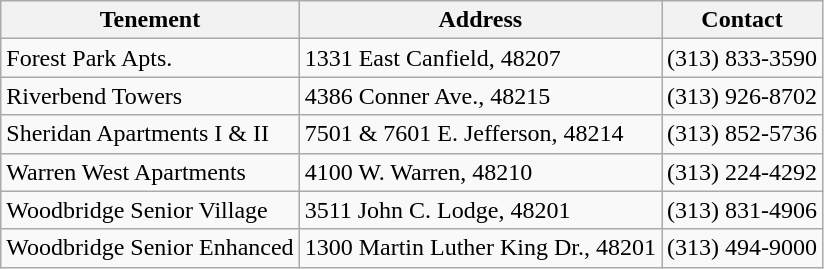<table class="wikitable">
<tr>
<th align="left" valign="top">Tenement</th>
<th align="left" valign="top">Address</th>
<th align="left" valign="top">Contact</th>
</tr>
<tr>
<td align="left" valign="top">Forest Park Apts.</td>
<td align="left" valign="top">1331 East Canfield, 48207</td>
<td align="left" valign="top">(313) 833-3590</td>
</tr>
<tr>
<td align="left" valign="top">Riverbend Towers</td>
<td align="left" valign="top">4386 Conner Ave., 48215</td>
<td align="left" valign="top">(313) 926-8702</td>
</tr>
<tr>
<td align="left" valign="top">Sheridan Apartments I & II</td>
<td align="left" valign="top">7501 & 7601 E. Jefferson, 48214</td>
<td align="left" valign="top">(313) 852-5736</td>
</tr>
<tr>
<td align="left" valign="top">Warren West Apartments</td>
<td align="left" valign="top">4100 W. Warren, 48210</td>
<td align="left" valign="top">(313) 224-4292</td>
</tr>
<tr>
<td align="left" valign="top">Woodbridge Senior Village</td>
<td align="left" valign="top">3511 John C. Lodge, 48201</td>
<td align="left" valign="top">(313) 831-4906</td>
</tr>
<tr>
<td align="left" valign="top">Woodbridge Senior Enhanced</td>
<td align="left" valign="top">1300 Martin Luther King Dr., 48201</td>
<td align="left" valign="top">(313) 494-9000</td>
</tr>
</table>
